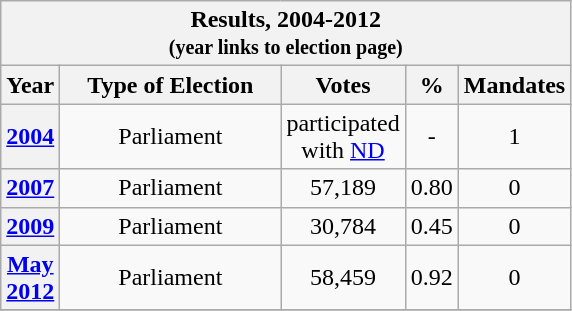<table class="wikitable">
<tr>
<th colspan="9"><strong>Results, 2004-2012<br><small>(year links to election page)</small></strong></th>
</tr>
<tr>
<th style="width: 20px">Year</th>
<th style="width:140px">Type of Election</th>
<th style="width: 60px">Votes</th>
<th style="width: 20px">%</th>
<th style="width: 20px">Mandates</th>
</tr>
<tr>
<th><a href='#'>2004</a></th>
<td style="text-align:center">Parliament</td>
<td style="text-align:center">participated with <a href='#'>ND</a></td>
<td style="text-align:center">-</td>
<td style="text-align:center">1</td>
</tr>
<tr>
<th><a href='#'>2007</a></th>
<td style="text-align:center">Parliament</td>
<td style="text-align:center">57,189</td>
<td style="text-align:center">0.80</td>
<td style="text-align:center">0</td>
</tr>
<tr>
<th><a href='#'>2009</a></th>
<td style="text-align:center">Parliament</td>
<td style="text-align:center">30,784</td>
<td style="text-align:center">0.45</td>
<td style="text-align:center">0</td>
</tr>
<tr>
<th><a href='#'>May 2012</a></th>
<td style="text-align:center">Parliament</td>
<td style="text-align:center">58,459</td>
<td style="text-align:center">0.92</td>
<td style="text-align:center">0</td>
</tr>
<tr>
</tr>
</table>
